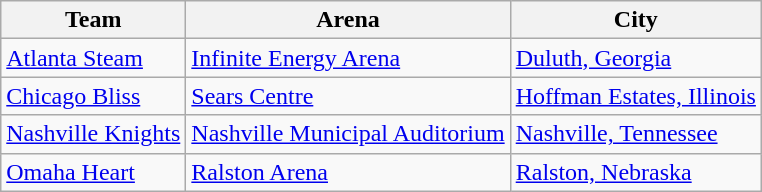<table class="wikitable">
<tr>
<th>Team</th>
<th>Arena</th>
<th>City</th>
</tr>
<tr>
<td><a href='#'>Atlanta Steam</a></td>
<td><a href='#'>Infinite Energy Arena</a></td>
<td><a href='#'>Duluth, Georgia</a></td>
</tr>
<tr>
<td><a href='#'>Chicago Bliss</a></td>
<td><a href='#'>Sears Centre</a></td>
<td><a href='#'>Hoffman Estates, Illinois</a></td>
</tr>
<tr>
<td><a href='#'>Nashville Knights</a></td>
<td><a href='#'>Nashville Municipal Auditorium</a></td>
<td><a href='#'>Nashville, Tennessee</a></td>
</tr>
<tr>
<td><a href='#'>Omaha Heart</a></td>
<td><a href='#'>Ralston Arena</a></td>
<td><a href='#'>Ralston, Nebraska</a></td>
</tr>
</table>
